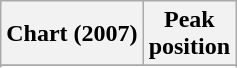<table class="wikitable sortable" border="1">
<tr>
<th>Chart (2007)</th>
<th>Peak<br>position</th>
</tr>
<tr>
</tr>
<tr>
</tr>
<tr>
</tr>
</table>
